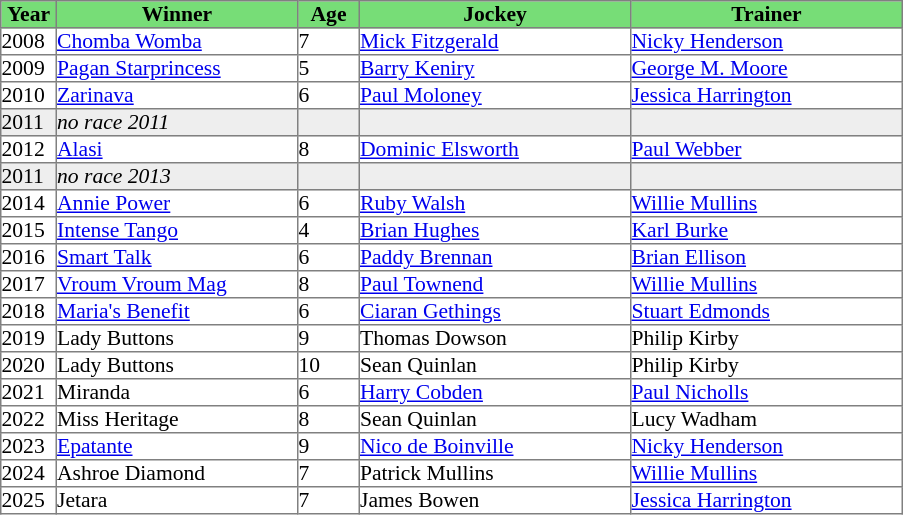<table class = "sortable" | border="1" cellpadding="0" style="border-collapse: collapse; font-size:90%">
<tr bgcolor="#77dd77" align="center">
<th width="36px"><strong>Year</strong><br></th>
<th width="160px"><strong>Winner</strong><br></th>
<th width="40px"><strong>Age</strong><br></th>
<th width="180px"><strong>Jockey</strong><br></th>
<th width="180px"><strong>Trainer</strong><br></th>
</tr>
<tr>
<td>2008</td>
<td><a href='#'>Chomba Womba</a></td>
<td>7</td>
<td><a href='#'>Mick Fitzgerald</a></td>
<td><a href='#'>Nicky Henderson</a></td>
</tr>
<tr>
<td>2009</td>
<td><a href='#'>Pagan Starprincess</a></td>
<td>5</td>
<td><a href='#'>Barry Keniry</a></td>
<td><a href='#'>George M. Moore</a></td>
</tr>
<tr>
<td>2010</td>
<td><a href='#'>Zarinava</a></td>
<td>6</td>
<td><a href='#'>Paul Moloney</a></td>
<td><a href='#'>Jessica Harrington</a></td>
</tr>
<tr bgcolor="#eeeeee">
<td><span>2011</span></td>
<td><em>no race 2011</em></td>
<td></td>
<td></td>
<td></td>
</tr>
<tr>
<td>2012</td>
<td><a href='#'>Alasi</a></td>
<td>8</td>
<td><a href='#'>Dominic Elsworth</a></td>
<td><a href='#'>Paul Webber</a></td>
</tr>
<tr bgcolor="#eeeeee">
<td><span>2011</span></td>
<td><em>no race 2013</em></td>
<td></td>
<td></td>
<td></td>
</tr>
<tr>
<td>2014</td>
<td><a href='#'>Annie Power</a></td>
<td>6</td>
<td><a href='#'>Ruby Walsh</a></td>
<td><a href='#'>Willie Mullins</a></td>
</tr>
<tr>
<td>2015</td>
<td><a href='#'>Intense Tango</a></td>
<td>4</td>
<td><a href='#'>Brian Hughes</a></td>
<td><a href='#'>Karl Burke</a></td>
</tr>
<tr>
<td>2016</td>
<td><a href='#'>Smart Talk</a></td>
<td>6</td>
<td><a href='#'>Paddy Brennan</a></td>
<td><a href='#'>Brian Ellison</a></td>
</tr>
<tr>
<td>2017</td>
<td><a href='#'>Vroum Vroum Mag</a></td>
<td>8</td>
<td><a href='#'>Paul Townend</a></td>
<td><a href='#'>Willie Mullins</a></td>
</tr>
<tr>
<td>2018</td>
<td><a href='#'>Maria's Benefit</a></td>
<td>6</td>
<td><a href='#'>Ciaran Gethings</a></td>
<td><a href='#'>Stuart Edmonds</a></td>
</tr>
<tr>
<td>2019</td>
<td>Lady Buttons</td>
<td>9</td>
<td>Thomas Dowson</td>
<td>Philip Kirby</td>
</tr>
<tr>
<td>2020</td>
<td>Lady Buttons</td>
<td>10</td>
<td>Sean Quinlan</td>
<td>Philip Kirby</td>
</tr>
<tr>
<td>2021</td>
<td>Miranda</td>
<td>6</td>
<td><a href='#'>Harry Cobden</a></td>
<td><a href='#'>Paul Nicholls</a></td>
</tr>
<tr>
<td>2022</td>
<td>Miss Heritage</td>
<td>8</td>
<td>Sean Quinlan</td>
<td>Lucy Wadham</td>
</tr>
<tr>
<td>2023</td>
<td><a href='#'>Epatante</a></td>
<td>9</td>
<td><a href='#'>Nico de Boinville</a></td>
<td><a href='#'>Nicky Henderson</a></td>
</tr>
<tr>
<td>2024</td>
<td>Ashroe Diamond</td>
<td>7</td>
<td>Patrick Mullins</td>
<td><a href='#'>Willie Mullins</a></td>
</tr>
<tr>
<td>2025</td>
<td>Jetara</td>
<td>7</td>
<td>James Bowen</td>
<td><a href='#'>Jessica Harrington</a></td>
</tr>
</table>
